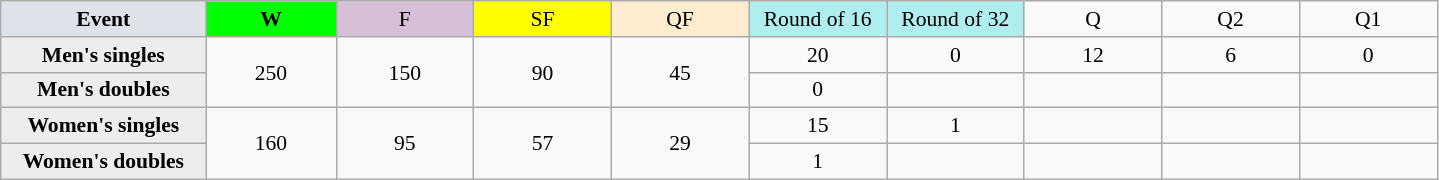<table class=wikitable style=font-size:90%;text-align:center>
<tr>
<td style="width:130px; background:#dfe2e9;"><strong>Event</strong></td>
<td style="width:80px; background:lime;"><strong>W</strong></td>
<td style="width:85px; background:thistle;">F</td>
<td style="width:85px; background:#ff0;">SF</td>
<td style="width:85px; background:#ffebcd;">QF</td>
<td style="width:85px; background:#afeeee;">Round of 16</td>
<td style="width:85px; background:#afeeee;">Round of 32</td>
<td width=85>Q</td>
<td width=85>Q2</td>
<td width=85>Q1</td>
</tr>
<tr>
<th style="background:#ededed;">Men's singles</th>
<td rowspan=2>250</td>
<td rowspan=2>150</td>
<td rowspan=2>90</td>
<td rowspan=2>45</td>
<td>20</td>
<td>0</td>
<td>12</td>
<td>6</td>
<td>0</td>
</tr>
<tr>
<th style="background:#ededed;">Men's doubles</th>
<td>0</td>
<td></td>
<td></td>
<td></td>
<td></td>
</tr>
<tr>
<th style="background:#ededed;">Women's singles</th>
<td rowspan=2>160</td>
<td rowspan=2>95</td>
<td rowspan=2>57</td>
<td rowspan=2>29</td>
<td>15</td>
<td>1</td>
<td></td>
<td></td>
<td></td>
</tr>
<tr>
<th style="background:#ededed;">Women's doubles</th>
<td>1</td>
<td></td>
<td></td>
<td></td>
<td></td>
</tr>
</table>
